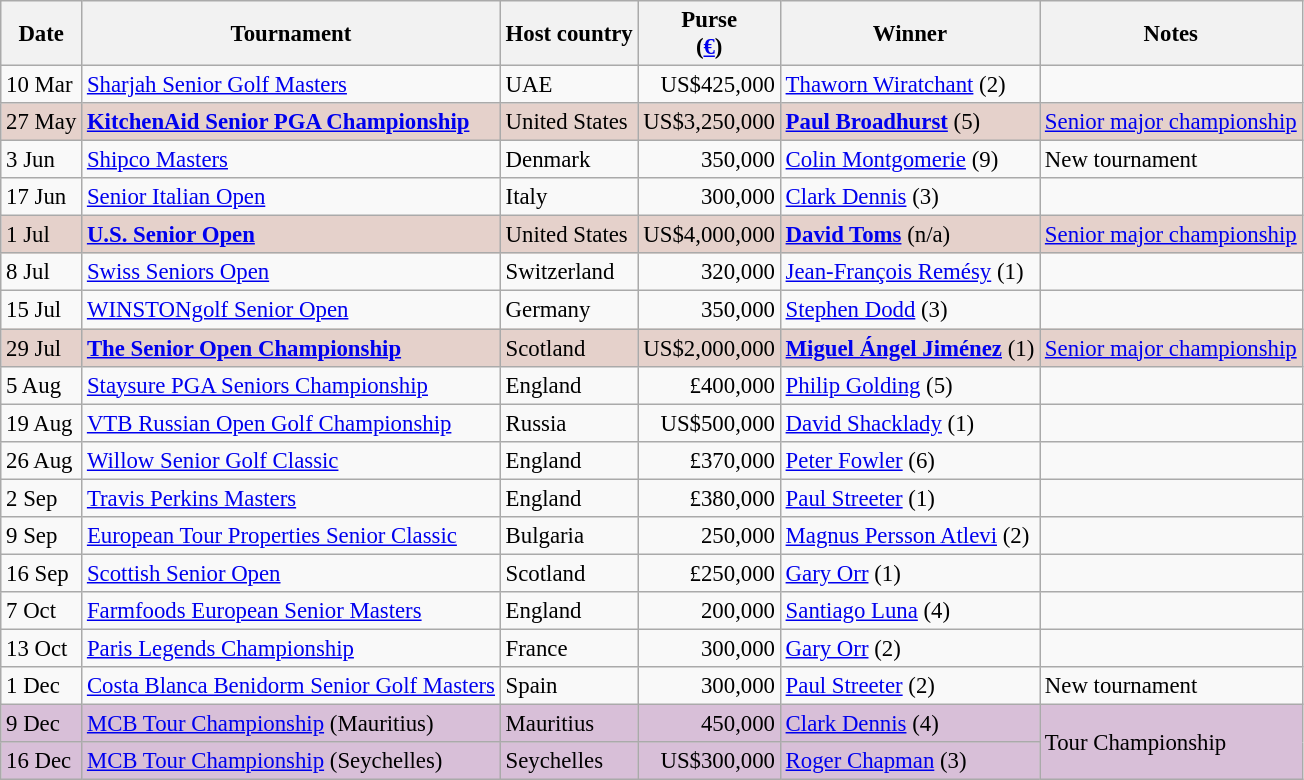<table class="wikitable" style="font-size:95%">
<tr>
<th>Date</th>
<th>Tournament</th>
<th>Host country</th>
<th>Purse<br>(<a href='#'>€</a>)</th>
<th>Winner</th>
<th>Notes</th>
</tr>
<tr>
<td>10 Mar</td>
<td><a href='#'>Sharjah Senior Golf Masters</a></td>
<td>UAE</td>
<td align=right>US$425,000</td>
<td> <a href='#'>Thaworn Wiratchant</a> (2)</td>
<td></td>
</tr>
<tr style="background:#e5d1cb;">
<td>27 May</td>
<td><strong><a href='#'>KitchenAid Senior PGA Championship</a></strong></td>
<td>United States</td>
<td align=right>US$3,250,000</td>
<td> <strong><a href='#'>Paul Broadhurst</a></strong> (5)</td>
<td><a href='#'>Senior major championship</a></td>
</tr>
<tr>
<td>3 Jun</td>
<td><a href='#'>Shipco Masters</a></td>
<td>Denmark</td>
<td align=right>350,000</td>
<td> <a href='#'>Colin Montgomerie</a> (9)</td>
<td>New tournament</td>
</tr>
<tr>
<td>17 Jun</td>
<td><a href='#'>Senior Italian Open</a></td>
<td>Italy</td>
<td align=right>300,000</td>
<td> <a href='#'>Clark Dennis</a> (3)</td>
<td></td>
</tr>
<tr style="background:#e5d1cb;">
<td>1 Jul</td>
<td><strong><a href='#'>U.S. Senior Open</a></strong></td>
<td>United States</td>
<td align=right>US$4,000,000</td>
<td> <strong><a href='#'>David Toms</a></strong> (n/a)</td>
<td><a href='#'>Senior major championship</a></td>
</tr>
<tr>
<td>8 Jul</td>
<td><a href='#'>Swiss Seniors Open</a></td>
<td>Switzerland</td>
<td align=right>320,000</td>
<td> <a href='#'>Jean-François Remésy</a> (1)</td>
<td></td>
</tr>
<tr>
<td>15 Jul</td>
<td><a href='#'>WINSTONgolf Senior Open</a></td>
<td>Germany</td>
<td align=right>350,000</td>
<td> <a href='#'>Stephen Dodd</a> (3)</td>
<td></td>
</tr>
<tr style="background:#e5d1cb;">
<td>29 Jul</td>
<td><strong><a href='#'>The Senior Open Championship</a></strong></td>
<td>Scotland</td>
<td align=right>US$2,000,000</td>
<td> <strong><a href='#'>Miguel Ángel Jiménez</a></strong> (1)</td>
<td><a href='#'>Senior major championship</a></td>
</tr>
<tr>
<td>5 Aug</td>
<td><a href='#'>Staysure PGA Seniors Championship</a></td>
<td>England</td>
<td align=right>£400,000</td>
<td> <a href='#'>Philip Golding</a> (5)</td>
<td></td>
</tr>
<tr>
<td>19 Aug</td>
<td><a href='#'>VTB Russian Open Golf Championship</a></td>
<td>Russia</td>
<td align=right>US$500,000</td>
<td> <a href='#'>David Shacklady</a> (1)</td>
<td></td>
</tr>
<tr>
<td>26 Aug</td>
<td><a href='#'>Willow Senior Golf Classic</a></td>
<td>England</td>
<td align=right>£370,000</td>
<td> <a href='#'>Peter Fowler</a> (6)</td>
<td></td>
</tr>
<tr>
<td>2 Sep</td>
<td><a href='#'>Travis Perkins Masters</a></td>
<td>England</td>
<td align=right>£380,000</td>
<td> <a href='#'>Paul Streeter</a> (1)</td>
<td></td>
</tr>
<tr>
<td>9 Sep</td>
<td><a href='#'>European Tour Properties Senior Classic</a></td>
<td>Bulgaria</td>
<td align=right>250,000</td>
<td> <a href='#'>Magnus Persson Atlevi</a> (2)</td>
<td></td>
</tr>
<tr>
<td>16 Sep</td>
<td><a href='#'>Scottish Senior Open</a></td>
<td>Scotland</td>
<td align=right>£250,000</td>
<td> <a href='#'>Gary Orr</a> (1)</td>
<td></td>
</tr>
<tr>
<td>7 Oct</td>
<td><a href='#'>Farmfoods European Senior Masters</a></td>
<td>England</td>
<td align=right>200,000</td>
<td> <a href='#'>Santiago Luna</a> (4)</td>
<td></td>
</tr>
<tr>
<td>13 Oct</td>
<td><a href='#'>Paris Legends Championship</a></td>
<td>France</td>
<td align=right>300,000</td>
<td> <a href='#'>Gary Orr</a> (2)</td>
<td></td>
</tr>
<tr>
<td>1 Dec</td>
<td><a href='#'>Costa Blanca Benidorm Senior Golf Masters</a></td>
<td>Spain</td>
<td align=right>300,000</td>
<td> <a href='#'>Paul Streeter</a> (2)</td>
<td>New tournament</td>
</tr>
<tr style="background:thistle;">
<td>9 Dec</td>
<td><a href='#'>MCB Tour Championship</a> (Mauritius)</td>
<td>Mauritius</td>
<td align=right>450,000</td>
<td> <a href='#'>Clark Dennis</a> (4)</td>
<td rowspan=2>Tour Championship</td>
</tr>
<tr style="background:thistle;">
<td>16 Dec</td>
<td><a href='#'>MCB Tour Championship</a> (Seychelles)</td>
<td>Seychelles</td>
<td align=right>US$300,000</td>
<td> <a href='#'>Roger Chapman</a> (3)</td>
</tr>
</table>
